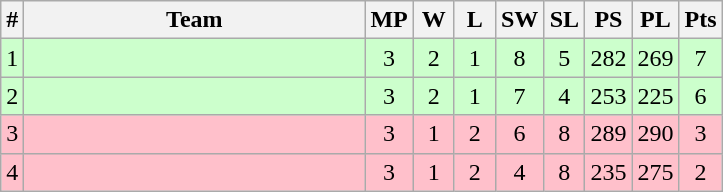<table class=wikitable style="text-align:center">
<tr>
<th>#</th>
<th width=220>Team</th>
<th width=20>MP</th>
<th width=20>W</th>
<th width=20>L</th>
<th width=20>SW</th>
<th width=20>SL</th>
<th width=20>PS</th>
<th width=20>PL</th>
<th width=20>Pts</th>
</tr>
<tr align="center" valign="top" style="background: #CCFFCC">
<td>1</td>
<td align=left></td>
<td>3</td>
<td>2</td>
<td>1</td>
<td>8</td>
<td>5</td>
<td>282</td>
<td>269</td>
<td>7</td>
</tr>
<tr align="center" valign="top" style="background: #CCFFCC">
<td>2</td>
<td align=left></td>
<td>3</td>
<td>2</td>
<td>1</td>
<td>7</td>
<td>4</td>
<td>253</td>
<td>225</td>
<td>6</td>
</tr>
<tr align="center" valign="top" style="background: pink">
<td>3</td>
<td align=left></td>
<td>3</td>
<td>1</td>
<td>2</td>
<td>6</td>
<td>8</td>
<td>289</td>
<td>290</td>
<td>3</td>
</tr>
<tr align="center" valign="top" style="background: pink">
<td>4</td>
<td align=left></td>
<td>3</td>
<td>1</td>
<td>2</td>
<td>4</td>
<td>8</td>
<td>235</td>
<td>275</td>
<td>2</td>
</tr>
</table>
